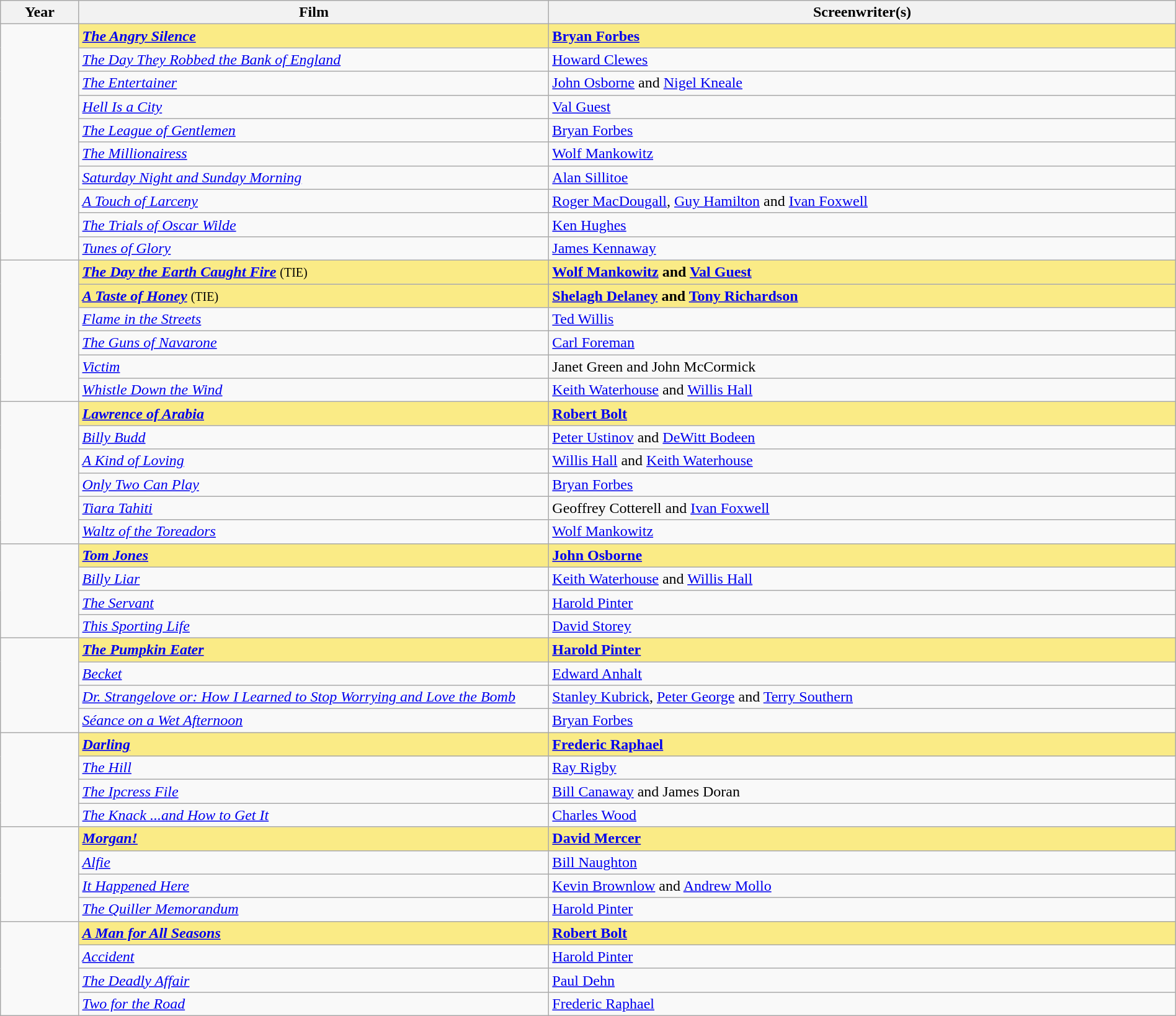<table class="wikitable" style="width:100%;" cellpadding="5">
<tr>
<th style="width:5%;">Year</th>
<th style="width:30%;">Film</th>
<th style="width:40%;">Screenwriter(s)</th>
</tr>
<tr>
<td rowspan="10"></td>
<td style="background:#FAEB86"><strong><em><a href='#'>The Angry Silence</a></em></strong></td>
<td style="background:#FAEB86"><strong><a href='#'>Bryan Forbes</a></strong></td>
</tr>
<tr>
<td><em><a href='#'>The Day They Robbed the Bank of England</a></em></td>
<td><a href='#'>Howard Clewes</a></td>
</tr>
<tr>
<td><em><a href='#'>The Entertainer</a></em></td>
<td><a href='#'>John Osborne</a> and <a href='#'>Nigel Kneale</a></td>
</tr>
<tr>
<td><em><a href='#'>Hell Is a City</a></em></td>
<td><a href='#'>Val Guest</a></td>
</tr>
<tr>
<td><em><a href='#'>The League of Gentlemen</a></em></td>
<td><a href='#'>Bryan Forbes</a></td>
</tr>
<tr>
<td><em><a href='#'>The Millionairess</a></em></td>
<td><a href='#'>Wolf Mankowitz</a></td>
</tr>
<tr>
<td><em><a href='#'>Saturday Night and Sunday Morning</a></em></td>
<td><a href='#'>Alan Sillitoe</a></td>
</tr>
<tr>
<td><em><a href='#'>A Touch of Larceny</a></em></td>
<td><a href='#'>Roger MacDougall</a>, <a href='#'>Guy Hamilton</a> and <a href='#'>Ivan Foxwell</a></td>
</tr>
<tr>
<td><em><a href='#'>The Trials of Oscar Wilde</a></em></td>
<td><a href='#'>Ken Hughes</a></td>
</tr>
<tr>
<td><em><a href='#'>Tunes of Glory</a></em></td>
<td><a href='#'>James Kennaway</a></td>
</tr>
<tr>
<td rowspan="6"></td>
<td style="background:#FAEB86"><strong><em><a href='#'>The Day the Earth Caught Fire</a></em></strong> <small>(TIE)</small></td>
<td style="background:#FAEB86"><strong><a href='#'>Wolf Mankowitz</a> and <a href='#'>Val Guest</a></strong></td>
</tr>
<tr>
<td style="background:#FAEB86"><strong><em><a href='#'>A Taste of Honey</a></em></strong> <small>(TIE)</small></td>
<td style="background:#FAEB86"><strong><a href='#'>Shelagh Delaney</a> and <a href='#'>Tony Richardson</a></strong></td>
</tr>
<tr>
<td><em><a href='#'>Flame in the Streets</a></em></td>
<td><a href='#'>Ted Willis</a></td>
</tr>
<tr>
<td><em><a href='#'>The Guns of Navarone</a></em></td>
<td><a href='#'>Carl Foreman</a></td>
</tr>
<tr>
<td><em><a href='#'>Victim</a></em></td>
<td>Janet Green and John McCormick</td>
</tr>
<tr>
<td><em><a href='#'>Whistle Down the Wind</a></em></td>
<td><a href='#'>Keith Waterhouse</a> and <a href='#'>Willis Hall</a></td>
</tr>
<tr>
<td rowspan="6"></td>
<td style="background:#FAEB86"><strong><em><a href='#'>Lawrence of Arabia</a></em></strong></td>
<td style="background:#FAEB86"><strong><a href='#'>Robert Bolt</a></strong></td>
</tr>
<tr>
<td><em><a href='#'>Billy Budd</a></em></td>
<td><a href='#'>Peter Ustinov</a> and <a href='#'>DeWitt Bodeen</a></td>
</tr>
<tr>
<td><em><a href='#'>A Kind of Loving</a></em></td>
<td><a href='#'>Willis Hall</a> and <a href='#'>Keith Waterhouse</a></td>
</tr>
<tr>
<td><em><a href='#'>Only Two Can Play</a></em></td>
<td><a href='#'>Bryan Forbes</a></td>
</tr>
<tr>
<td><em><a href='#'>Tiara Tahiti</a></em></td>
<td>Geoffrey Cotterell and <a href='#'>Ivan Foxwell</a></td>
</tr>
<tr>
<td><em><a href='#'>Waltz of the Toreadors</a></em></td>
<td><a href='#'>Wolf Mankowitz</a></td>
</tr>
<tr>
<td rowspan="4"></td>
<td style="background:#FAEB86"><strong><em><a href='#'>Tom Jones</a></em></strong></td>
<td style="background:#FAEB86"><strong><a href='#'>John Osborne</a></strong></td>
</tr>
<tr>
<td><em><a href='#'>Billy Liar</a></em></td>
<td><a href='#'>Keith Waterhouse</a> and <a href='#'>Willis Hall</a></td>
</tr>
<tr>
<td><em><a href='#'>The Servant</a></em></td>
<td><a href='#'>Harold Pinter</a></td>
</tr>
<tr>
<td><em><a href='#'>This Sporting Life</a></em></td>
<td><a href='#'>David Storey</a></td>
</tr>
<tr>
<td rowspan="4"></td>
<td style="background:#FAEB86"><strong><em><a href='#'>The Pumpkin Eater</a></em></strong></td>
<td style="background:#FAEB86"><strong><a href='#'>Harold Pinter</a></strong></td>
</tr>
<tr>
<td><em><a href='#'>Becket</a></em></td>
<td><a href='#'>Edward Anhalt</a></td>
</tr>
<tr>
<td><em><a href='#'>Dr. Strangelove or: How I Learned to Stop Worrying and Love the Bomb</a></em></td>
<td><a href='#'>Stanley Kubrick</a>, <a href='#'>Peter George</a> and <a href='#'>Terry Southern</a></td>
</tr>
<tr>
<td><em><a href='#'>Séance on a Wet Afternoon</a></em></td>
<td><a href='#'>Bryan Forbes</a></td>
</tr>
<tr>
<td rowspan="4"></td>
<td style="background:#FAEB86"><strong><em><a href='#'>Darling</a></em></strong></td>
<td style="background:#FAEB86"><strong><a href='#'>Frederic Raphael</a></strong></td>
</tr>
<tr>
<td><em><a href='#'>The Hill</a></em></td>
<td><a href='#'>Ray Rigby</a></td>
</tr>
<tr>
<td><em><a href='#'>The Ipcress File</a></em></td>
<td><a href='#'>Bill Canaway</a> and James Doran</td>
</tr>
<tr>
<td><em><a href='#'>The Knack ...and How to Get It</a></em></td>
<td><a href='#'>Charles Wood</a></td>
</tr>
<tr>
<td rowspan="4"></td>
<td style="background:#FAEB86"><strong><em><a href='#'>Morgan!</a></em></strong></td>
<td style="background:#FAEB86"><strong><a href='#'>David Mercer</a></strong></td>
</tr>
<tr>
<td><em><a href='#'>Alfie</a></em></td>
<td><a href='#'>Bill Naughton</a></td>
</tr>
<tr>
<td><em><a href='#'>It Happened Here</a></em></td>
<td><a href='#'>Kevin Brownlow</a> and <a href='#'>Andrew Mollo</a></td>
</tr>
<tr>
<td><em><a href='#'>The Quiller Memorandum</a></em></td>
<td><a href='#'>Harold Pinter</a></td>
</tr>
<tr>
<td rowspan="4"></td>
<td style="background:#FAEB86"><strong><em><a href='#'>A Man for All Seasons</a></em></strong></td>
<td style="background:#FAEB86"><strong><a href='#'>Robert Bolt</a></strong></td>
</tr>
<tr>
<td><em><a href='#'>Accident</a></em></td>
<td><a href='#'>Harold Pinter</a></td>
</tr>
<tr>
<td><em><a href='#'>The Deadly Affair</a></em></td>
<td><a href='#'>Paul Dehn</a></td>
</tr>
<tr>
<td><em><a href='#'>Two for the Road</a></em></td>
<td><a href='#'>Frederic Raphael</a></td>
</tr>
</table>
